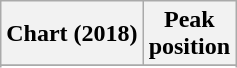<table class="wikitable sortable plainrowheaders">
<tr>
<th scope="col">Chart (2018)</th>
<th scope="col">Peak<br>position</th>
</tr>
<tr>
</tr>
<tr>
</tr>
<tr>
</tr>
<tr>
</tr>
<tr>
</tr>
<tr>
</tr>
</table>
